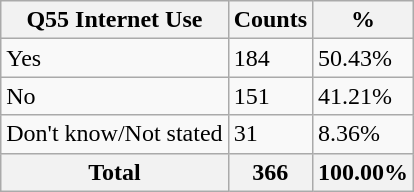<table class="wikitable sortable">
<tr>
<th>Q55 Internet Use</th>
<th>Counts</th>
<th>%</th>
</tr>
<tr>
<td>Yes</td>
<td>184</td>
<td>50.43%</td>
</tr>
<tr>
<td>No</td>
<td>151</td>
<td>41.21%</td>
</tr>
<tr>
<td>Don't know/Not stated</td>
<td>31</td>
<td>8.36%</td>
</tr>
<tr>
<th>Total</th>
<th>366</th>
<th>100.00%</th>
</tr>
</table>
